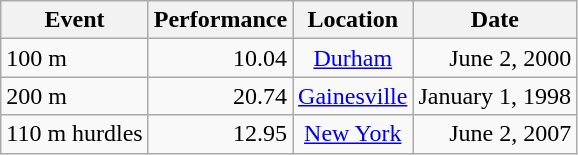<table class=wikitable>
<tr>
<th>Event</th>
<th>Performance</th>
<th>Location</th>
<th>Date</th>
</tr>
<tr>
<td>100 m</td>
<td align=right>10.04</td>
<td align=center><a href='#'> Durham</a></td>
<td align=right>June 2, 2000</td>
</tr>
<tr>
<td>200 m</td>
<td align=right>20.74</td>
<td align=center><a href='#'> Gainesville</a></td>
<td align=right>January 1, 1998</td>
</tr>
<tr>
<td>110 m hurdles</td>
<td align=right>12.95</td>
<td align=center><a href='#'> New York</a></td>
<td align=right>June 2, 2007</td>
</tr>
</table>
